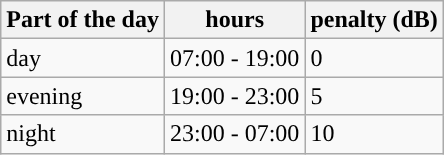<table class="wikitable">
<tr>
<th>Part of the day</th>
<th>hours</th>
<th>penalty (dB)</th>
</tr>
<tr>
<td>day</td>
<td>07:00 - 19:00</td>
<td>0</td>
</tr>
<tr>
<td>evening</td>
<td>19:00 - 23:00</td>
<td>5</td>
</tr>
<tr>
<td>night</td>
<td>23:00 - 07:00</td>
<td>10</td>
</tr>
</table>
